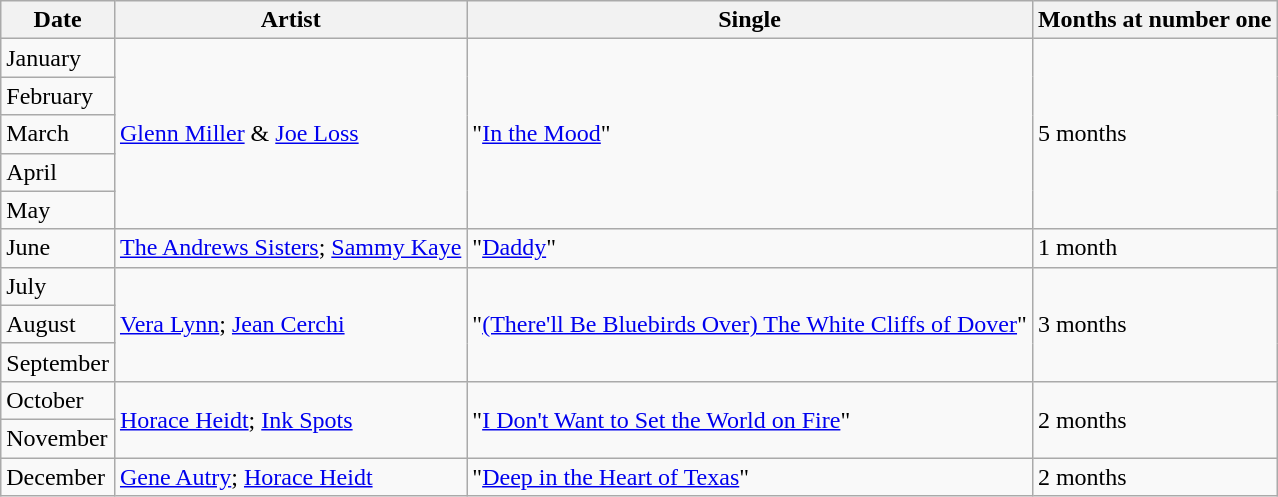<table class="wikitable">
<tr>
<th>Date</th>
<th>Artist</th>
<th>Single</th>
<th>Months at number one</th>
</tr>
<tr>
<td>January</td>
<td rowspan="5"><a href='#'>Glenn Miller</a> & <a href='#'>Joe Loss</a></td>
<td rowspan="5">"<a href='#'>In the Mood</a>"</td>
<td rowspan="5">5 months</td>
</tr>
<tr>
<td>February</td>
</tr>
<tr>
<td>March</td>
</tr>
<tr>
<td>April</td>
</tr>
<tr>
<td>May</td>
</tr>
<tr>
<td>June</td>
<td><a href='#'>The Andrews Sisters</a>; <a href='#'>Sammy Kaye</a></td>
<td>"<a href='#'>Daddy</a>"</td>
<td>1 month</td>
</tr>
<tr>
<td>July</td>
<td rowspan="3"><a href='#'>Vera Lynn</a>; <a href='#'>Jean Cerchi</a></td>
<td rowspan="3">"<a href='#'>(There'll Be Bluebirds Over) The White Cliffs of Dover</a>"</td>
<td rowspan="3">3 months</td>
</tr>
<tr>
<td>August</td>
</tr>
<tr>
<td>September</td>
</tr>
<tr>
<td>October</td>
<td rowspan="2"><a href='#'>Horace Heidt</a>; <a href='#'>Ink Spots</a></td>
<td rowspan="2">"<a href='#'>I Don't Want to Set the World on Fire</a>"</td>
<td rowspan="2">2 months</td>
</tr>
<tr>
<td>November</td>
</tr>
<tr>
<td>December</td>
<td><a href='#'>Gene Autry</a>; <a href='#'>Horace Heidt</a></td>
<td>"<a href='#'>Deep in the Heart of Texas</a>"</td>
<td>2 months</td>
</tr>
</table>
